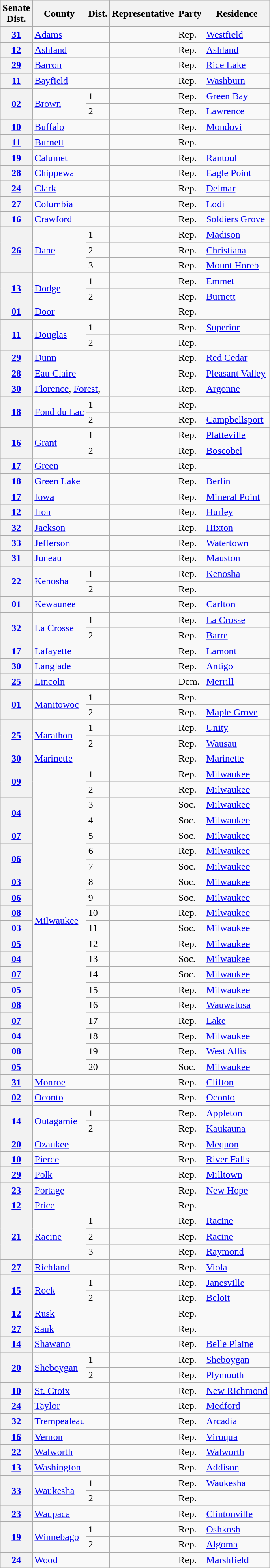<table class="wikitable sortable">
<tr>
<th>Senate<br>Dist.</th>
<th>County</th>
<th>Dist.</th>
<th>Representative</th>
<th>Party</th>
<th>Residence</th>
</tr>
<tr>
<th><a href='#'>31</a></th>
<td text-align="left" colspan="2"><a href='#'>Adams</a> </td>
<td></td>
<td>Rep.</td>
<td><a href='#'>Westfield</a></td>
</tr>
<tr>
<th><a href='#'>12</a></th>
<td text-align="left" colspan="2"><a href='#'>Ashland</a></td>
<td></td>
<td>Rep.</td>
<td><a href='#'>Ashland</a></td>
</tr>
<tr>
<th><a href='#'>29</a></th>
<td text-align="left" colspan="2"><a href='#'>Barron</a></td>
<td></td>
<td>Rep.</td>
<td><a href='#'>Rice Lake</a></td>
</tr>
<tr>
<th><a href='#'>11</a></th>
<td text-align="left" colspan="2"><a href='#'>Bayfield</a></td>
<td></td>
<td>Rep.</td>
<td><a href='#'>Washburn</a></td>
</tr>
<tr>
<th rowspan="2"><a href='#'>02</a></th>
<td text-align="left" rowspan="2"><a href='#'>Brown</a></td>
<td>1</td>
<td></td>
<td>Rep.</td>
<td><a href='#'>Green Bay</a></td>
</tr>
<tr>
<td>2</td>
<td></td>
<td>Rep.</td>
<td><a href='#'>Lawrence</a></td>
</tr>
<tr>
<th><a href='#'>10</a></th>
<td text-align="left" colspan="2"><a href='#'>Buffalo</a> </td>
<td></td>
<td>Rep.</td>
<td><a href='#'>Mondovi</a></td>
</tr>
<tr>
<th><a href='#'>11</a></th>
<td text-align="left" colspan="2"><a href='#'>Burnett</a> </td>
<td></td>
<td>Rep.</td>
<td></td>
</tr>
<tr>
<th><a href='#'>19</a></th>
<td text-align="left" colspan="2"><a href='#'>Calumet</a></td>
<td></td>
<td>Rep.</td>
<td><a href='#'>Rantoul</a></td>
</tr>
<tr>
<th><a href='#'>28</a></th>
<td text-align="left" colspan="2"><a href='#'>Chippewa</a></td>
<td></td>
<td>Rep.</td>
<td><a href='#'>Eagle Point</a></td>
</tr>
<tr>
<th><a href='#'>24</a></th>
<td text-align="left" colspan="2"><a href='#'>Clark</a></td>
<td></td>
<td>Rep.</td>
<td><a href='#'>Delmar</a></td>
</tr>
<tr>
<th><a href='#'>27</a></th>
<td text-align="left" colspan="2"><a href='#'>Columbia</a></td>
<td></td>
<td>Rep.</td>
<td><a href='#'>Lodi</a></td>
</tr>
<tr>
<th><a href='#'>16</a></th>
<td text-align="left" colspan="2"><a href='#'>Crawford</a></td>
<td></td>
<td>Rep.</td>
<td><a href='#'>Soldiers Grove</a></td>
</tr>
<tr>
<th rowspan="3"><a href='#'>26</a></th>
<td text-align="left" rowspan="3"><a href='#'>Dane</a></td>
<td>1</td>
<td></td>
<td>Rep.</td>
<td><a href='#'>Madison</a></td>
</tr>
<tr>
<td>2</td>
<td></td>
<td>Rep.</td>
<td><a href='#'>Christiana</a></td>
</tr>
<tr>
<td>3</td>
<td></td>
<td>Rep.</td>
<td><a href='#'>Mount Horeb</a></td>
</tr>
<tr>
<th rowspan="2"><a href='#'>13</a></th>
<td text-align="left" rowspan="2"><a href='#'>Dodge</a></td>
<td>1</td>
<td></td>
<td>Rep.</td>
<td><a href='#'>Emmet</a></td>
</tr>
<tr>
<td>2</td>
<td></td>
<td>Rep.</td>
<td><a href='#'>Burnett</a></td>
</tr>
<tr>
<th><a href='#'>01</a></th>
<td text-align="left" colspan="2"><a href='#'>Door</a></td>
<td></td>
<td>Rep.</td>
<td></td>
</tr>
<tr>
<th rowspan="2"><a href='#'>11</a></th>
<td text-align="left" rowspan="2"><a href='#'>Douglas</a></td>
<td>1</td>
<td></td>
<td>Rep.</td>
<td><a href='#'>Superior</a></td>
</tr>
<tr>
<td>2</td>
<td></td>
<td>Rep.</td>
<td></td>
</tr>
<tr>
<th><a href='#'>29</a></th>
<td text-align="left" colspan="2"><a href='#'>Dunn</a></td>
<td></td>
<td>Rep.</td>
<td><a href='#'>Red Cedar</a></td>
</tr>
<tr>
<th><a href='#'>28</a></th>
<td text-align="left" colspan="2"><a href='#'>Eau Claire</a></td>
<td></td>
<td>Rep.</td>
<td><a href='#'>Pleasant Valley</a></td>
</tr>
<tr>
<th><a href='#'>30</a></th>
<td text-align="left" colspan="2"><a href='#'>Florence</a>, <a href='#'>Forest</a>, </td>
<td></td>
<td>Rep.</td>
<td><a href='#'>Argonne</a></td>
</tr>
<tr>
<th rowspan="2"><a href='#'>18</a></th>
<td text-align="left" rowspan="2"><a href='#'>Fond du Lac</a></td>
<td>1</td>
<td></td>
<td>Rep.</td>
<td></td>
</tr>
<tr>
<td>2</td>
<td></td>
<td>Rep.</td>
<td><a href='#'>Campbellsport</a></td>
</tr>
<tr>
<th rowspan="2"><a href='#'>16</a></th>
<td text-align="left" rowspan="2"><a href='#'>Grant</a></td>
<td>1</td>
<td></td>
<td>Rep.</td>
<td><a href='#'>Platteville</a></td>
</tr>
<tr>
<td>2</td>
<td></td>
<td>Rep.</td>
<td><a href='#'>Boscobel</a></td>
</tr>
<tr>
<th><a href='#'>17</a></th>
<td text-align="left" colspan="2"><a href='#'>Green</a></td>
<td></td>
<td>Rep.</td>
<td></td>
</tr>
<tr>
<th><a href='#'>18</a></th>
<td text-align="left" colspan="2"><a href='#'>Green Lake</a> </td>
<td></td>
<td>Rep.</td>
<td><a href='#'>Berlin</a></td>
</tr>
<tr>
<th><a href='#'>17</a></th>
<td text-align="left" colspan="2"><a href='#'>Iowa</a></td>
<td></td>
<td>Rep.</td>
<td><a href='#'>Mineral Point</a></td>
</tr>
<tr>
<th><a href='#'>12</a></th>
<td text-align="left" colspan="2"><a href='#'>Iron</a> </td>
<td></td>
<td>Rep.</td>
<td><a href='#'>Hurley</a></td>
</tr>
<tr>
<th><a href='#'>32</a></th>
<td text-align="left" colspan="2"><a href='#'>Jackson</a></td>
<td></td>
<td>Rep.</td>
<td><a href='#'>Hixton</a></td>
</tr>
<tr>
<th><a href='#'>33</a></th>
<td text-align="left" colspan="2"><a href='#'>Jefferson</a></td>
<td></td>
<td>Rep.</td>
<td><a href='#'>Watertown</a></td>
</tr>
<tr>
<th><a href='#'>31</a></th>
<td text-align="left" colspan="2"><a href='#'>Juneau</a></td>
<td></td>
<td>Rep.</td>
<td><a href='#'>Mauston</a></td>
</tr>
<tr>
<th rowspan="2"><a href='#'>22</a></th>
<td text-align="left" rowspan="2"><a href='#'>Kenosha</a></td>
<td>1</td>
<td></td>
<td>Rep.</td>
<td><a href='#'>Kenosha</a></td>
</tr>
<tr>
<td>2</td>
<td></td>
<td>Rep.</td>
<td></td>
</tr>
<tr>
<th><a href='#'>01</a></th>
<td text-align="left" colspan="2"><a href='#'>Kewaunee</a></td>
<td></td>
<td>Rep.</td>
<td><a href='#'>Carlton</a></td>
</tr>
<tr>
<th rowspan="2"><a href='#'>32</a></th>
<td text-align="left" rowspan="2"><a href='#'>La Crosse</a></td>
<td>1</td>
<td></td>
<td>Rep.</td>
<td><a href='#'>La Crosse</a></td>
</tr>
<tr>
<td>2</td>
<td></td>
<td>Rep.</td>
<td><a href='#'>Barre</a></td>
</tr>
<tr>
<th><a href='#'>17</a></th>
<td text-align="left" colspan="2"><a href='#'>Lafayette</a></td>
<td></td>
<td>Rep.</td>
<td><a href='#'>Lamont</a></td>
</tr>
<tr>
<th><a href='#'>30</a></th>
<td text-align="left" colspan="2"><a href='#'>Langlade</a></td>
<td></td>
<td>Rep.</td>
<td><a href='#'>Antigo</a></td>
</tr>
<tr>
<th><a href='#'>25</a></th>
<td text-align="left" colspan="2"><a href='#'>Lincoln</a></td>
<td></td>
<td>Dem.</td>
<td><a href='#'>Merrill</a></td>
</tr>
<tr>
<th rowspan="2"><a href='#'>01</a></th>
<td text-align="left" rowspan="2"><a href='#'>Manitowoc</a></td>
<td>1</td>
<td></td>
<td>Rep.</td>
<td></td>
</tr>
<tr>
<td>2</td>
<td></td>
<td>Rep.</td>
<td><a href='#'>Maple Grove</a></td>
</tr>
<tr>
<th rowspan="2"><a href='#'>25</a></th>
<td text-align="left" rowspan="2"><a href='#'>Marathon</a></td>
<td>1</td>
<td></td>
<td>Rep.</td>
<td><a href='#'>Unity</a></td>
</tr>
<tr>
<td>2</td>
<td></td>
<td>Rep.</td>
<td><a href='#'>Wausau</a></td>
</tr>
<tr>
<th><a href='#'>30</a></th>
<td text-align="left" colspan="2"><a href='#'>Marinette</a></td>
<td></td>
<td>Rep.</td>
<td><a href='#'>Marinette</a></td>
</tr>
<tr>
<th rowspan="2"><a href='#'>09</a></th>
<td text-align="left" rowspan="20"><a href='#'>Milwaukee</a></td>
<td>1</td>
<td></td>
<td>Rep.</td>
<td><a href='#'>Milwaukee</a></td>
</tr>
<tr>
<td>2</td>
<td></td>
<td>Rep.</td>
<td><a href='#'>Milwaukee</a></td>
</tr>
<tr>
<th rowspan="2"><a href='#'>04</a></th>
<td>3</td>
<td></td>
<td>Soc.</td>
<td><a href='#'>Milwaukee</a></td>
</tr>
<tr>
<td>4</td>
<td></td>
<td>Soc.</td>
<td><a href='#'>Milwaukee</a></td>
</tr>
<tr>
<th><a href='#'>07</a></th>
<td>5</td>
<td></td>
<td>Soc.</td>
<td><a href='#'>Milwaukee</a></td>
</tr>
<tr>
<th rowspan="2"><a href='#'>06</a></th>
<td>6</td>
<td></td>
<td>Rep.</td>
<td><a href='#'>Milwaukee</a></td>
</tr>
<tr>
<td>7</td>
<td></td>
<td>Soc.</td>
<td><a href='#'>Milwaukee</a></td>
</tr>
<tr>
<th><a href='#'>03</a></th>
<td>8</td>
<td></td>
<td>Soc.</td>
<td><a href='#'>Milwaukee</a></td>
</tr>
<tr>
<th><a href='#'>06</a></th>
<td>9</td>
<td></td>
<td>Soc.</td>
<td><a href='#'>Milwaukee</a></td>
</tr>
<tr>
<th><a href='#'>08</a></th>
<td>10</td>
<td></td>
<td>Rep.</td>
<td><a href='#'>Milwaukee</a></td>
</tr>
<tr>
<th><a href='#'>03</a></th>
<td>11</td>
<td></td>
<td>Soc.</td>
<td><a href='#'>Milwaukee</a></td>
</tr>
<tr>
<th><a href='#'>05</a></th>
<td>12</td>
<td></td>
<td>Rep.</td>
<td><a href='#'>Milwaukee</a></td>
</tr>
<tr>
<th><a href='#'>04</a></th>
<td>13</td>
<td></td>
<td>Soc.</td>
<td><a href='#'>Milwaukee</a></td>
</tr>
<tr>
<th><a href='#'>07</a></th>
<td>14</td>
<td></td>
<td>Soc.</td>
<td><a href='#'>Milwaukee</a></td>
</tr>
<tr>
<th><a href='#'>05</a></th>
<td>15</td>
<td></td>
<td>Rep.</td>
<td><a href='#'>Milwaukee</a></td>
</tr>
<tr>
<th><a href='#'>08</a></th>
<td>16</td>
<td></td>
<td>Rep.</td>
<td><a href='#'>Wauwatosa</a></td>
</tr>
<tr>
<th><a href='#'>07</a></th>
<td>17</td>
<td></td>
<td>Rep.</td>
<td><a href='#'>Lake</a></td>
</tr>
<tr>
<th><a href='#'>04</a></th>
<td>18</td>
<td></td>
<td>Rep.</td>
<td><a href='#'>Milwaukee</a></td>
</tr>
<tr>
<th><a href='#'>08</a></th>
<td>19</td>
<td></td>
<td>Rep.</td>
<td><a href='#'>West Allis</a></td>
</tr>
<tr>
<th><a href='#'>05</a></th>
<td>20</td>
<td></td>
<td>Soc.</td>
<td><a href='#'>Milwaukee</a></td>
</tr>
<tr>
<th><a href='#'>31</a></th>
<td text-align="left" colspan="2"><a href='#'>Monroe</a></td>
<td></td>
<td>Rep.</td>
<td><a href='#'>Clifton</a></td>
</tr>
<tr>
<th><a href='#'>02</a></th>
<td text-align="left" colspan="2"><a href='#'>Oconto</a></td>
<td></td>
<td>Rep.</td>
<td><a href='#'>Oconto</a></td>
</tr>
<tr>
<th rowspan="2"><a href='#'>14</a></th>
<td text-align="left" rowspan="2"><a href='#'>Outagamie</a></td>
<td>1</td>
<td></td>
<td>Rep.</td>
<td><a href='#'>Appleton</a></td>
</tr>
<tr>
<td>2</td>
<td></td>
<td>Rep.</td>
<td><a href='#'>Kaukauna</a></td>
</tr>
<tr>
<th><a href='#'>20</a></th>
<td text-align="left" colspan="2"><a href='#'>Ozaukee</a></td>
<td></td>
<td>Rep.</td>
<td><a href='#'>Mequon</a></td>
</tr>
<tr>
<th><a href='#'>10</a></th>
<td text-align="left" colspan="2"><a href='#'>Pierce</a></td>
<td></td>
<td>Rep.</td>
<td><a href='#'>River Falls</a></td>
</tr>
<tr>
<th><a href='#'>29</a></th>
<td text-align="left" colspan="2"><a href='#'>Polk</a></td>
<td></td>
<td>Rep.</td>
<td><a href='#'>Milltown</a></td>
</tr>
<tr>
<th><a href='#'>23</a></th>
<td text-align="left" colspan="2"><a href='#'>Portage</a></td>
<td></td>
<td>Rep.</td>
<td><a href='#'>New Hope</a></td>
</tr>
<tr>
<th><a href='#'>12</a></th>
<td text-align="left" colspan="2"><a href='#'>Price</a></td>
<td></td>
<td>Rep.</td>
<td></td>
</tr>
<tr>
<th rowspan="3"><a href='#'>21</a></th>
<td text-align="left" rowspan="3"><a href='#'>Racine</a></td>
<td>1</td>
<td></td>
<td>Rep.</td>
<td><a href='#'>Racine</a></td>
</tr>
<tr>
<td>2</td>
<td></td>
<td>Rep.</td>
<td><a href='#'>Racine</a></td>
</tr>
<tr>
<td>3</td>
<td></td>
<td>Rep.</td>
<td><a href='#'>Raymond</a></td>
</tr>
<tr>
<th><a href='#'>27</a></th>
<td text-align="left" colspan="2"><a href='#'>Richland</a></td>
<td></td>
<td>Rep.</td>
<td><a href='#'>Viola</a></td>
</tr>
<tr>
<th rowspan="2"><a href='#'>15</a></th>
<td text-align="left" rowspan="2"><a href='#'>Rock</a></td>
<td>1</td>
<td></td>
<td>Rep.</td>
<td><a href='#'>Janesville</a></td>
</tr>
<tr>
<td>2</td>
<td></td>
<td>Rep.</td>
<td><a href='#'>Beloit</a></td>
</tr>
<tr>
<th><a href='#'>12</a></th>
<td text-align="left" colspan="2"><a href='#'>Rusk</a> </td>
<td></td>
<td>Rep.</td>
<td></td>
</tr>
<tr>
<th><a href='#'>27</a></th>
<td text-align="left" colspan="2"><a href='#'>Sauk</a></td>
<td></td>
<td>Rep.</td>
<td></td>
</tr>
<tr>
<th><a href='#'>14</a></th>
<td text-align="left" colspan="2"><a href='#'>Shawano</a></td>
<td></td>
<td>Rep.</td>
<td><a href='#'>Belle Plaine</a></td>
</tr>
<tr>
<th rowspan="2"><a href='#'>20</a></th>
<td text-align="left" rowspan="2"><a href='#'>Sheboygan</a></td>
<td>1</td>
<td></td>
<td>Rep.</td>
<td><a href='#'>Sheboygan</a></td>
</tr>
<tr>
<td>2</td>
<td></td>
<td>Rep.</td>
<td><a href='#'>Plymouth</a></td>
</tr>
<tr>
<th><a href='#'>10</a></th>
<td text-align="left" colspan="2"><a href='#'>St. Croix</a></td>
<td></td>
<td>Rep.</td>
<td><a href='#'>New Richmond</a></td>
</tr>
<tr>
<th><a href='#'>24</a></th>
<td text-align="left" colspan="2"><a href='#'>Taylor</a></td>
<td></td>
<td>Rep.</td>
<td><a href='#'>Medford</a></td>
</tr>
<tr>
<th><a href='#'>32</a></th>
<td text-align="left" colspan="2"><a href='#'>Trempealeau</a></td>
<td></td>
<td>Rep.</td>
<td><a href='#'>Arcadia</a></td>
</tr>
<tr>
<th><a href='#'>16</a></th>
<td text-align="left" colspan="2"><a href='#'>Vernon</a></td>
<td></td>
<td>Rep.</td>
<td><a href='#'>Viroqua</a></td>
</tr>
<tr>
<th><a href='#'>22</a></th>
<td text-align="left" colspan="2"><a href='#'>Walworth</a></td>
<td></td>
<td>Rep.</td>
<td><a href='#'>Walworth</a></td>
</tr>
<tr>
<th><a href='#'>13</a></th>
<td text-align="left" colspan="2"><a href='#'>Washington</a></td>
<td></td>
<td>Rep.</td>
<td><a href='#'>Addison</a></td>
</tr>
<tr>
<th rowspan="2"><a href='#'>33</a></th>
<td text-align="left" rowspan="2"><a href='#'>Waukesha</a></td>
<td>1</td>
<td></td>
<td>Rep.</td>
<td><a href='#'>Waukesha</a></td>
</tr>
<tr>
<td>2</td>
<td></td>
<td>Rep.</td>
<td></td>
</tr>
<tr>
<th><a href='#'>23</a></th>
<td text-align="left" colspan="2"><a href='#'>Waupaca</a></td>
<td></td>
<td>Rep.</td>
<td><a href='#'>Clintonville</a></td>
</tr>
<tr>
<th rowspan="2"><a href='#'>19</a></th>
<td text-align="left" rowspan="2"><a href='#'>Winnebago</a></td>
<td>1</td>
<td></td>
<td>Rep.</td>
<td><a href='#'>Oshkosh</a></td>
</tr>
<tr>
<td>2</td>
<td></td>
<td>Rep.</td>
<td><a href='#'>Algoma</a></td>
</tr>
<tr>
<th><a href='#'>24</a></th>
<td text-align="left" colspan="2"><a href='#'>Wood</a></td>
<td></td>
<td>Rep.</td>
<td><a href='#'>Marshfield</a></td>
</tr>
</table>
